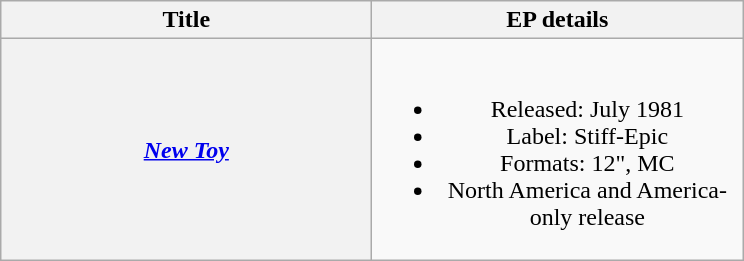<table class="wikitable plainrowheaders" style="text-align:center;">
<tr>
<th scope="col" style="width:15em;">Title</th>
<th scope="col" style="width:15em;">EP details</th>
</tr>
<tr>
<th scope="row"><em><a href='#'>New Toy</a></em></th>
<td><br><ul><li>Released: July 1981</li><li>Label: Stiff-Epic</li><li>Formats: 12", MC</li><li>North America and America-only release</li></ul></td>
</tr>
</table>
